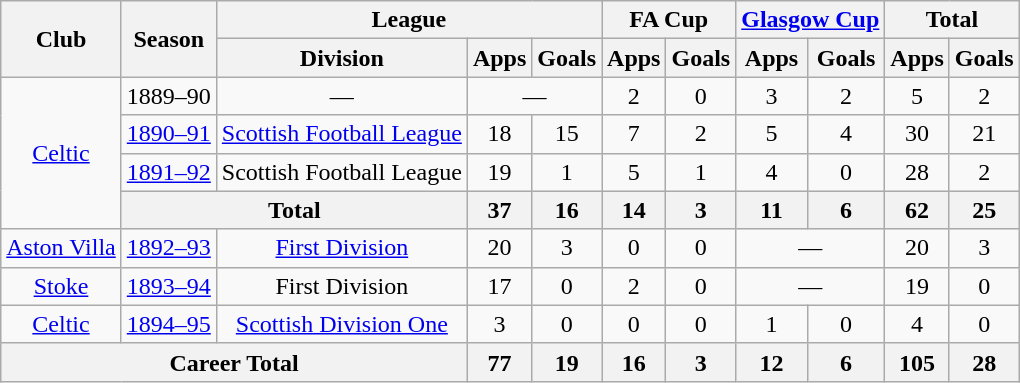<table class="wikitable" style="text-align: center;">
<tr>
<th rowspan="2">Club</th>
<th rowspan="2">Season</th>
<th colspan="3">League</th>
<th colspan="2">FA Cup</th>
<th colspan="2"><a href='#'>Glasgow Cup</a></th>
<th colspan="2">Total</th>
</tr>
<tr>
<th>Division</th>
<th>Apps</th>
<th>Goals</th>
<th>Apps</th>
<th>Goals</th>
<th>Apps</th>
<th>Goals</th>
<th>Apps</th>
<th>Goals</th>
</tr>
<tr>
<td rowspan=4><a href='#'>Celtic</a></td>
<td>1889–90</td>
<td>—</td>
<td colspan="2">—</td>
<td>2</td>
<td>0</td>
<td>3</td>
<td>2</td>
<td>5</td>
<td>2</td>
</tr>
<tr>
<td><a href='#'>1890–91</a></td>
<td><a href='#'>Scottish Football League</a></td>
<td>18</td>
<td>15</td>
<td>7</td>
<td>2</td>
<td>5</td>
<td>4</td>
<td>30</td>
<td>21</td>
</tr>
<tr>
<td><a href='#'>1891–92</a></td>
<td>Scottish Football League</td>
<td>19</td>
<td>1</td>
<td>5</td>
<td>1</td>
<td>4</td>
<td>0</td>
<td>28</td>
<td>2</td>
</tr>
<tr>
<th colspan=2>Total</th>
<th>37</th>
<th>16</th>
<th>14</th>
<th>3</th>
<th>11</th>
<th>6</th>
<th>62</th>
<th>25</th>
</tr>
<tr>
<td><a href='#'>Aston Villa</a></td>
<td><a href='#'>1892–93</a></td>
<td><a href='#'>First Division</a></td>
<td>20</td>
<td>3</td>
<td>0</td>
<td>0</td>
<td colspan="2">—</td>
<td>20</td>
<td>3</td>
</tr>
<tr>
<td><a href='#'>Stoke</a></td>
<td><a href='#'>1893–94</a></td>
<td>First Division</td>
<td>17</td>
<td>0</td>
<td>2</td>
<td>0</td>
<td colspan="2">—</td>
<td>19</td>
<td>0</td>
</tr>
<tr>
<td><a href='#'>Celtic</a></td>
<td><a href='#'>1894–95</a></td>
<td><a href='#'>Scottish Division One</a></td>
<td>3</td>
<td>0</td>
<td>0</td>
<td>0</td>
<td>1</td>
<td>0</td>
<td>4</td>
<td>0</td>
</tr>
<tr>
<th colspan="3">Career Total</th>
<th>77</th>
<th>19</th>
<th>16</th>
<th>3</th>
<th>12</th>
<th>6</th>
<th>105</th>
<th>28</th>
</tr>
</table>
